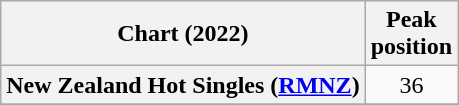<table class="wikitable sortable plainrowheaders" style="text-align:center">
<tr>
<th scope="col">Chart (2022)</th>
<th scope="col">Peak<br>position</th>
</tr>
<tr>
<th scope="row">New Zealand Hot Singles (<a href='#'>RMNZ</a>)</th>
<td>36</td>
</tr>
<tr>
</tr>
<tr>
</tr>
</table>
